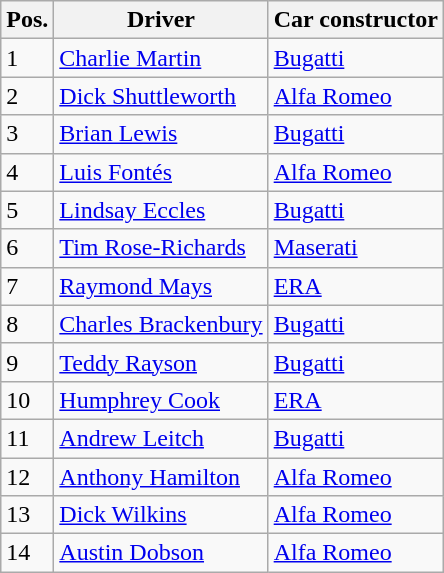<table class="wikitable">
<tr>
<th>Pos.</th>
<th>Driver</th>
<th>Car constructor</th>
</tr>
<tr>
<td>1</td>
<td><a href='#'>Charlie Martin</a></td>
<td><a href='#'>Bugatti</a></td>
</tr>
<tr>
<td>2</td>
<td><a href='#'>Dick Shuttleworth</a></td>
<td><a href='#'>Alfa Romeo</a></td>
</tr>
<tr>
<td>3</td>
<td><a href='#'>Brian Lewis</a></td>
<td><a href='#'>Bugatti</a></td>
</tr>
<tr>
<td>4</td>
<td><a href='#'>Luis Fontés</a></td>
<td><a href='#'>Alfa Romeo</a></td>
</tr>
<tr>
<td>5</td>
<td><a href='#'>Lindsay Eccles</a></td>
<td><a href='#'>Bugatti</a></td>
</tr>
<tr>
<td>6</td>
<td><a href='#'>Tim Rose-Richards</a></td>
<td><a href='#'>Maserati</a></td>
</tr>
<tr>
<td>7</td>
<td><a href='#'>Raymond Mays</a></td>
<td><a href='#'>ERA</a></td>
</tr>
<tr>
<td>8</td>
<td><a href='#'>Charles Brackenbury</a></td>
<td><a href='#'>Bugatti</a></td>
</tr>
<tr>
<td>9</td>
<td><a href='#'>Teddy Rayson</a></td>
<td><a href='#'>Bugatti</a></td>
</tr>
<tr>
<td>10</td>
<td><a href='#'>Humphrey Cook</a></td>
<td><a href='#'>ERA</a></td>
</tr>
<tr>
<td>11</td>
<td><a href='#'>Andrew Leitch</a></td>
<td><a href='#'>Bugatti</a></td>
</tr>
<tr>
<td>12</td>
<td><a href='#'>Anthony Hamilton</a></td>
<td><a href='#'>Alfa Romeo</a></td>
</tr>
<tr>
<td>13</td>
<td><a href='#'>Dick Wilkins</a></td>
<td><a href='#'>Alfa Romeo</a></td>
</tr>
<tr>
<td>14</td>
<td><a href='#'>Austin Dobson</a></td>
<td><a href='#'>Alfa Romeo</a></td>
</tr>
</table>
